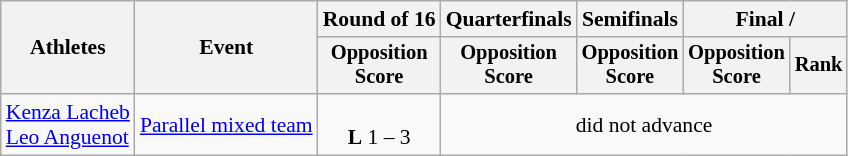<table class="wikitable" style="font-size:90%">
<tr>
<th rowspan="2">Athletes</th>
<th rowspan="2">Event</th>
<th>Round of 16</th>
<th>Quarterfinals</th>
<th>Semifinals</th>
<th colspan="2">Final / </th>
</tr>
<tr style="font-size:95%">
<th>Opposition<br>Score</th>
<th>Opposition<br>Score</th>
<th>Opposition<br>Score</th>
<th>Opposition<br>Score</th>
<th>Rank</th>
</tr>
<tr align=center>
<td align=left><a href='#'>Kenza Lacheb</a><br><a href='#'>Leo Anguenot</a></td>
<td align=left><a href='#'>Parallel mixed team</a></td>
<td><br><strong>L</strong> 1 – 3</td>
<td colspan=4>did not advance</td>
</tr>
</table>
